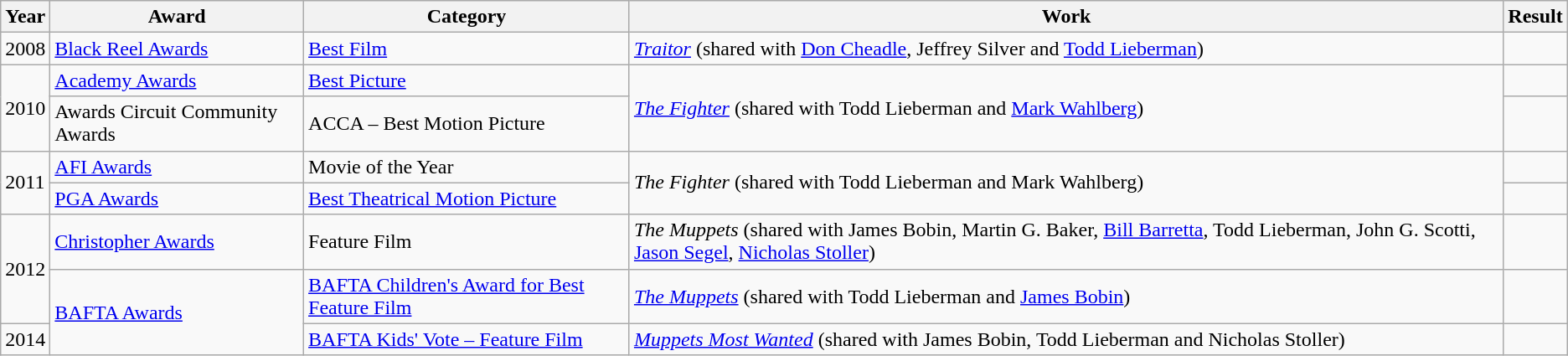<table class="wikitable sortable">
<tr>
<th>Year</th>
<th>Award</th>
<th>Category</th>
<th>Work</th>
<th>Result</th>
</tr>
<tr>
<td>2008</td>
<td><a href='#'>Black Reel Awards</a></td>
<td><a href='#'>Best Film</a></td>
<td><em><a href='#'>Traitor</a></em> (shared with <a href='#'>Don Cheadle</a>, Jeffrey Silver and <a href='#'>Todd Lieberman</a>)</td>
<td></td>
</tr>
<tr>
<td rowspan="2">2010</td>
<td><a href='#'>Academy Awards</a></td>
<td><a href='#'>Best Picture</a></td>
<td rowspan="2"><em><a href='#'>The Fighter</a></em> (shared with Todd Lieberman and <a href='#'>Mark Wahlberg</a>)</td>
<td></td>
</tr>
<tr>
<td>Awards Circuit Community Awards</td>
<td>ACCA – Best Motion Picture</td>
<td></td>
</tr>
<tr>
<td rowspan="2">2011</td>
<td><a href='#'>AFI Awards</a></td>
<td>Movie of the Year</td>
<td rowspan="2"><em>The Fighter</em> (shared with Todd Lieberman and Mark Wahlberg)</td>
<td></td>
</tr>
<tr>
<td><a href='#'>PGA Awards</a></td>
<td><a href='#'>Best Theatrical Motion Picture</a></td>
<td></td>
</tr>
<tr>
<td rowspan="2">2012</td>
<td><a href='#'>Christopher Awards</a></td>
<td>Feature Film</td>
<td><em>The Muppets</em> (shared with James Bobin, Martin G. Baker, <a href='#'>Bill Barretta</a>, Todd Lieberman, John G. Scotti, <a href='#'>Jason Segel</a>, <a href='#'>Nicholas Stoller</a>)</td>
<td></td>
</tr>
<tr>
<td rowspan="2"><a href='#'>BAFTA Awards</a></td>
<td><a href='#'>BAFTA Children's Award for Best Feature Film</a></td>
<td><em><a href='#'>The Muppets</a></em> (shared with Todd Lieberman and <a href='#'>James Bobin</a>)</td>
<td></td>
</tr>
<tr>
<td>2014</td>
<td><a href='#'>BAFTA Kids' Vote – Feature Film</a></td>
<td><em><a href='#'>Muppets Most Wanted</a></em> (shared with James Bobin, Todd Lieberman and Nicholas Stoller)</td>
<td></td>
</tr>
</table>
